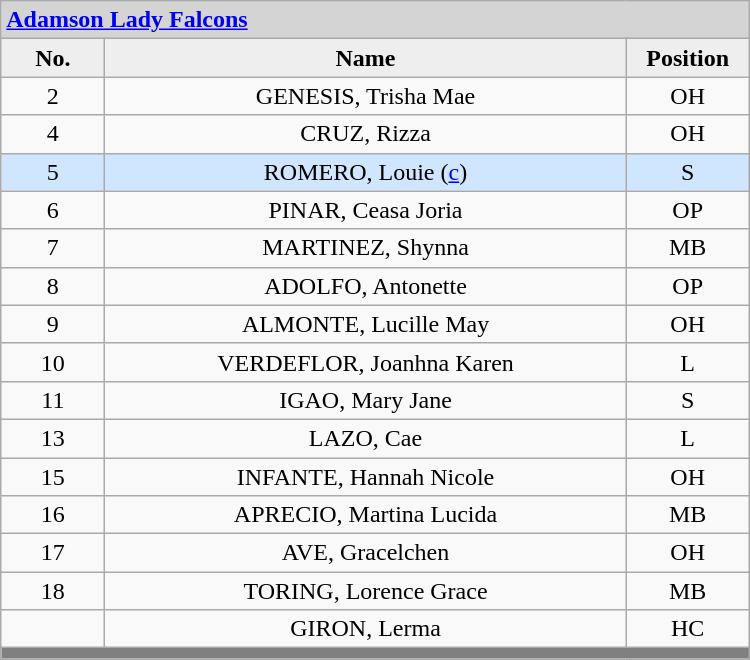<table class='wikitable mw-collapsible mw-collapsed' border=" none" style="text-align: center; width: 500px">
<tr>
<th style="background:#D4D4D4; text-align:left;" colspan=3><a href='#'>Adamson Lady Falcons</a></th>
</tr>
<tr style="background:#EEEEEE; font-weight:bold;">
<td width=10%>No.</td>
<td width=50%>Name</td>
<td width=10%>Position</td>
</tr>
<tr>
<td>2</td>
<td>GENESIS, Trisha Mae</td>
<td>OH</td>
</tr>
<tr>
<td>4</td>
<td>CRUZ, Rizza</td>
<td>OH</td>
</tr>
<tr style="background:#D0E6FF;">
<td>5</td>
<td>ROMERO, Louie (<a href='#'>c</a>)</td>
<td>S</td>
</tr>
<tr>
<td>6</td>
<td>PINAR, Ceasa Joria</td>
<td>OP</td>
</tr>
<tr>
<td>7</td>
<td>MARTINEZ, Shynna</td>
<td>MB</td>
</tr>
<tr>
<td>8</td>
<td>ADOLFO, Antonette</td>
<td>OP</td>
</tr>
<tr>
<td>9</td>
<td>ALMONTE, Lucille May</td>
<td>OH</td>
</tr>
<tr>
<td>10</td>
<td>VERDEFLOR, Joanhna Karen</td>
<td>L</td>
</tr>
<tr>
<td>11</td>
<td>IGAO, Mary Jane</td>
<td>S</td>
</tr>
<tr>
<td>13</td>
<td>LAZO, Cae</td>
<td>L</td>
</tr>
<tr>
<td>15</td>
<td>INFANTE, Hannah Nicole</td>
<td>OH</td>
</tr>
<tr>
<td>16</td>
<td>APRECIO, Martina Lucida</td>
<td>MB</td>
</tr>
<tr>
<td>17</td>
<td>AVE, Gracelchen</td>
<td>OH</td>
</tr>
<tr>
<td>18</td>
<td>TORING, Lorence Grace</td>
<td>MB</td>
</tr>
<tr>
<td></td>
<td>GIRON, Lerma</td>
<td>HC</td>
</tr>
<tr>
<th style='background: grey;' colspan=3></th>
</tr>
</table>
